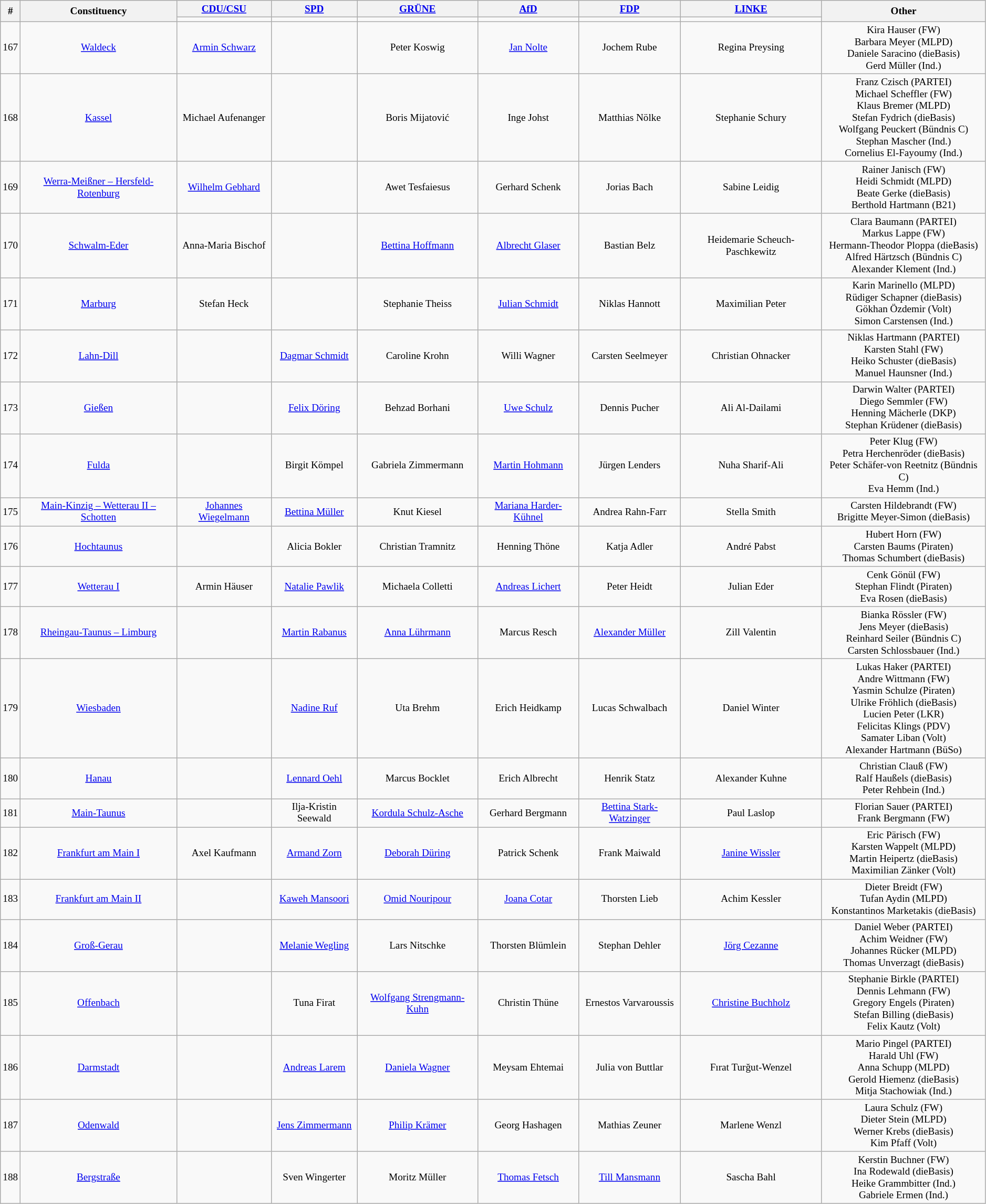<table class=wikitable style="text-align:center; font-size:80%">
<tr>
<th rowspan=2>#</th>
<th rowspan=2>Constituency</th>
<th><a href='#'>CDU/CSU</a></th>
<th><a href='#'>SPD</a></th>
<th><a href='#'>GRÜNE</a></th>
<th><a href='#'>AfD</a></th>
<th><a href='#'>FDP</a></th>
<th><a href='#'>LINKE</a></th>
<th rowspan=2>Other</th>
</tr>
<tr>
<td bgcolor=></td>
<td bgcolor=></td>
<td bgcolor=></td>
<td bgcolor=></td>
<td bgcolor=></td>
<td bgcolor=></td>
</tr>
<tr>
<td>167</td>
<td><a href='#'>Waldeck</a></td>
<td><a href='#'>Armin Schwarz</a></td>
<td></td>
<td>Peter Koswig</td>
<td><a href='#'>Jan Nolte</a></td>
<td>Jochem Rube</td>
<td>Regina Preysing</td>
<td>Kira Hauser (FW)<br>Barbara Meyer (MLPD)<br>Daniele Saracino (dieBasis)<br>Gerd Müller (Ind.)</td>
</tr>
<tr>
<td>168</td>
<td><a href='#'>Kassel</a></td>
<td>Michael Aufenanger</td>
<td></td>
<td>Boris Mijatović</td>
<td>Inge Johst</td>
<td>Matthias Nölke</td>
<td>Stephanie Schury</td>
<td>Franz Czisch (PARTEI)<br>Michael Scheffler (FW)<br>Klaus Bremer (MLPD)<br>Stefan Fydrich (dieBasis)<br>Wolfgang Peuckert (Bündnis C)<br>Stephan Mascher (Ind.)<br>Cornelius El-Fayoumy (Ind.)</td>
</tr>
<tr>
<td>169</td>
<td><a href='#'>Werra-Meißner – Hersfeld-Rotenburg</a></td>
<td><a href='#'>Wilhelm Gebhard</a></td>
<td></td>
<td>Awet Tesfaiesus</td>
<td>Gerhard Schenk</td>
<td>Jorias Bach</td>
<td>Sabine Leidig</td>
<td>Rainer Janisch (FW)<br>Heidi Schmidt (MLPD)<br>Beate Gerke (dieBasis)<br>Berthold Hartmann (B21)</td>
</tr>
<tr>
<td>170</td>
<td><a href='#'>Schwalm-Eder</a></td>
<td>Anna-Maria Bischof</td>
<td></td>
<td><a href='#'>Bettina Hoffmann</a></td>
<td><a href='#'>Albrecht Glaser</a></td>
<td>Bastian Belz</td>
<td>Heidemarie Scheuch-Paschkewitz</td>
<td>Clara Baumann (PARTEI)<br>Markus Lappe (FW)<br>Hermann-Theodor Ploppa (dieBasis)<br>Alfred Härtzsch (Bündnis C)<br>Alexander Klement (Ind.)</td>
</tr>
<tr>
<td>171</td>
<td><a href='#'>Marburg</a></td>
<td>Stefan Heck</td>
<td></td>
<td>Stephanie Theiss</td>
<td><a href='#'>Julian Schmidt</a></td>
<td>Niklas Hannott</td>
<td>Maximilian Peter</td>
<td>Karin Marinello (MLPD)<br>Rüdiger Schapner (dieBasis)<br>Gökhan Özdemir (Volt)<br>Simon Carstensen (Ind.)</td>
</tr>
<tr>
<td>172</td>
<td><a href='#'>Lahn-Dill</a></td>
<td></td>
<td><a href='#'>Dagmar Schmidt</a></td>
<td>Caroline Krohn</td>
<td>Willi Wagner</td>
<td>Carsten Seelmeyer</td>
<td>Christian Ohnacker</td>
<td>Niklas Hartmann (PARTEI)<br>Karsten Stahl (FW)<br>Heiko Schuster (dieBasis)<br>Manuel Haunsner (Ind.)</td>
</tr>
<tr>
<td>173</td>
<td><a href='#'>Gießen</a></td>
<td></td>
<td><a href='#'>Felix Döring</a></td>
<td>Behzad Borhani</td>
<td><a href='#'>Uwe Schulz</a></td>
<td>Dennis Pucher</td>
<td>Ali Al-Dailami</td>
<td>Darwin Walter (PARTEI)<br>Diego Semmler (FW)<br>Henning Mächerle (DKP)<br>Stephan Krüdener (dieBasis)</td>
</tr>
<tr>
<td>174</td>
<td><a href='#'>Fulda</a></td>
<td></td>
<td>Birgit Kömpel</td>
<td>Gabriela Zimmermann</td>
<td><a href='#'>Martin Hohmann</a></td>
<td>Jürgen Lenders</td>
<td>Nuha Sharif-Ali</td>
<td>Peter Klug (FW)<br>Petra Herchenröder (dieBasis)<br>Peter Schäfer-von Reetnitz (Bündnis C)<br>Eva Hemm (Ind.)</td>
</tr>
<tr>
<td>175</td>
<td><a href='#'>Main-Kinzig – Wetterau II – Schotten</a></td>
<td><a href='#'>Johannes Wiegelmann</a></td>
<td><a href='#'>Bettina Müller</a></td>
<td>Knut Kiesel</td>
<td><a href='#'>Mariana Harder-Kühnel</a></td>
<td>Andrea Rahn-Farr</td>
<td>Stella Smith</td>
<td>Carsten Hildebrandt (FW)<br>Brigitte Meyer-Simon (dieBasis)</td>
</tr>
<tr>
<td>176</td>
<td><a href='#'>Hochtaunus</a></td>
<td></td>
<td>Alicia Bokler</td>
<td>Christian Tramnitz</td>
<td>Henning Thöne</td>
<td>Katja Adler</td>
<td>André Pabst</td>
<td>Hubert Horn (FW)<br>Carsten Baums (Piraten)<br>Thomas Schumbert (dieBasis)</td>
</tr>
<tr>
<td>177</td>
<td><a href='#'>Wetterau I</a></td>
<td>Armin Häuser</td>
<td><a href='#'>Natalie Pawlik</a></td>
<td>Michaela Colletti</td>
<td><a href='#'>Andreas Lichert</a></td>
<td>Peter Heidt</td>
<td>Julian Eder</td>
<td>Cenk Gönül (FW)<br>Stephan Flindt (Piraten)<br>Eva Rosen (dieBasis)</td>
</tr>
<tr>
<td>178</td>
<td><a href='#'>Rheingau-Taunus – Limburg</a></td>
<td></td>
<td><a href='#'>Martin Rabanus</a></td>
<td><a href='#'>Anna Lührmann</a></td>
<td>Marcus Resch</td>
<td><a href='#'>Alexander Müller</a></td>
<td>Zill Valentin</td>
<td>Bianka Rössler (FW)<br>Jens Meyer (dieBasis)<br>Reinhard Seiler (Bündnis C)<br>Carsten Schlossbauer (Ind.)</td>
</tr>
<tr>
<td>179</td>
<td><a href='#'>Wiesbaden</a></td>
<td></td>
<td><a href='#'>Nadine Ruf</a></td>
<td>Uta Brehm</td>
<td>Erich Heidkamp</td>
<td>Lucas Schwalbach</td>
<td>Daniel Winter</td>
<td>Lukas Haker (PARTEI)<br>Andre Wittmann (FW)<br>Yasmin Schulze (Piraten)<br>Ulrike Fröhlich (dieBasis)<br>Lucien Peter (LKR)<br>Felicitas Klings (PDV)<br>Samater Liban (Volt)<br>Alexander Hartmann (BüSo)</td>
</tr>
<tr>
<td>180</td>
<td><a href='#'>Hanau</a></td>
<td></td>
<td><a href='#'>Lennard Oehl</a></td>
<td>Marcus Bocklet</td>
<td>Erich Albrecht</td>
<td>Henrik Statz</td>
<td>Alexander Kuhne</td>
<td>Christian Clauß (FW)<br>Ralf Haußels (dieBasis)<br>Peter Rehbein (Ind.)</td>
</tr>
<tr>
<td>181</td>
<td><a href='#'>Main-Taunus</a></td>
<td></td>
<td>Ilja-Kristin Seewald</td>
<td><a href='#'>Kordula Schulz-Asche</a></td>
<td>Gerhard Bergmann</td>
<td><a href='#'>Bettina Stark-Watzinger</a></td>
<td>Paul Laslop</td>
<td>Florian Sauer (PARTEI)<br>Frank Bergmann (FW)</td>
</tr>
<tr>
<td>182</td>
<td><a href='#'>Frankfurt am Main I</a></td>
<td>Axel Kaufmann</td>
<td><a href='#'>Armand Zorn</a></td>
<td><a href='#'>Deborah Düring</a></td>
<td>Patrick Schenk</td>
<td>Frank Maiwald</td>
<td><a href='#'>Janine Wissler</a></td>
<td>Eric Pärisch (FW)<br>Karsten Wappelt (MLPD)<br>Martin Heipertz (dieBasis)<br>Maximilian Zänker (Volt)</td>
</tr>
<tr>
<td>183</td>
<td><a href='#'>Frankfurt am Main II</a></td>
<td></td>
<td><a href='#'>Kaweh Mansoori</a></td>
<td><a href='#'>Omid Nouripour</a></td>
<td><a href='#'>Joana Cotar</a></td>
<td>Thorsten Lieb</td>
<td>Achim Kessler</td>
<td>Dieter Breidt (FW)<br>Tufan Aydin (MLPD)<br>Konstantinos Marketakis (dieBasis)</td>
</tr>
<tr>
<td>184</td>
<td><a href='#'>Groß-Gerau</a></td>
<td></td>
<td><a href='#'>Melanie Wegling</a></td>
<td>Lars Nitschke</td>
<td>Thorsten Blümlein</td>
<td>Stephan Dehler</td>
<td><a href='#'>Jörg Cezanne</a></td>
<td>Daniel Weber (PARTEI)<br>Achim Weidner (FW)<br>Johannes Rücker (MLPD)<br>Thomas Unverzagt (dieBasis)</td>
</tr>
<tr>
<td>185</td>
<td><a href='#'>Offenbach</a></td>
<td></td>
<td>Tuna Firat</td>
<td><a href='#'>Wolfgang Strengmann-Kuhn</a></td>
<td>Christin Thüne</td>
<td>Ernestos Varvaroussis</td>
<td><a href='#'>Christine Buchholz</a></td>
<td>Stephanie Birkle (PARTEI)<br>Dennis Lehmann (FW)<br>Gregory Engels (Piraten)<br>Stefan Billing (dieBasis)<br>Felix Kautz (Volt)</td>
</tr>
<tr>
<td>186</td>
<td><a href='#'>Darmstadt</a></td>
<td></td>
<td><a href='#'>Andreas Larem</a></td>
<td><a href='#'>Daniela Wagner</a></td>
<td>Meysam Ehtemai</td>
<td>Julia von Buttlar</td>
<td>Fırat Turğut-Wenzel</td>
<td>Mario Pingel (PARTEI)<br>Harald Uhl (FW)<br>Anna Schupp (MLPD)<br>Gerold Hiemenz (dieBasis)<br>Mitja Stachowiak (Ind.)</td>
</tr>
<tr>
<td>187</td>
<td><a href='#'>Odenwald</a></td>
<td></td>
<td><a href='#'>Jens Zimmermann</a></td>
<td><a href='#'>Philip Krämer</a></td>
<td>Georg Hashagen</td>
<td>Mathias Zeuner</td>
<td>Marlene Wenzl</td>
<td>Laura Schulz (FW)<br>Dieter Stein (MLPD)<br>Werner Krebs (dieBasis)<br>Kim Pfaff (Volt)</td>
</tr>
<tr>
<td>188</td>
<td><a href='#'>Bergstraße</a></td>
<td></td>
<td>Sven Wingerter</td>
<td>Moritz Müller</td>
<td><a href='#'>Thomas Fetsch</a></td>
<td><a href='#'>Till Mansmann</a></td>
<td>Sascha Bahl</td>
<td>Kerstin Buchner (FW)<br>Ina Rodewald (dieBasis)<br>Heike Grammbitter (Ind.)<br>Gabriele Ermen (Ind.)</td>
</tr>
</table>
